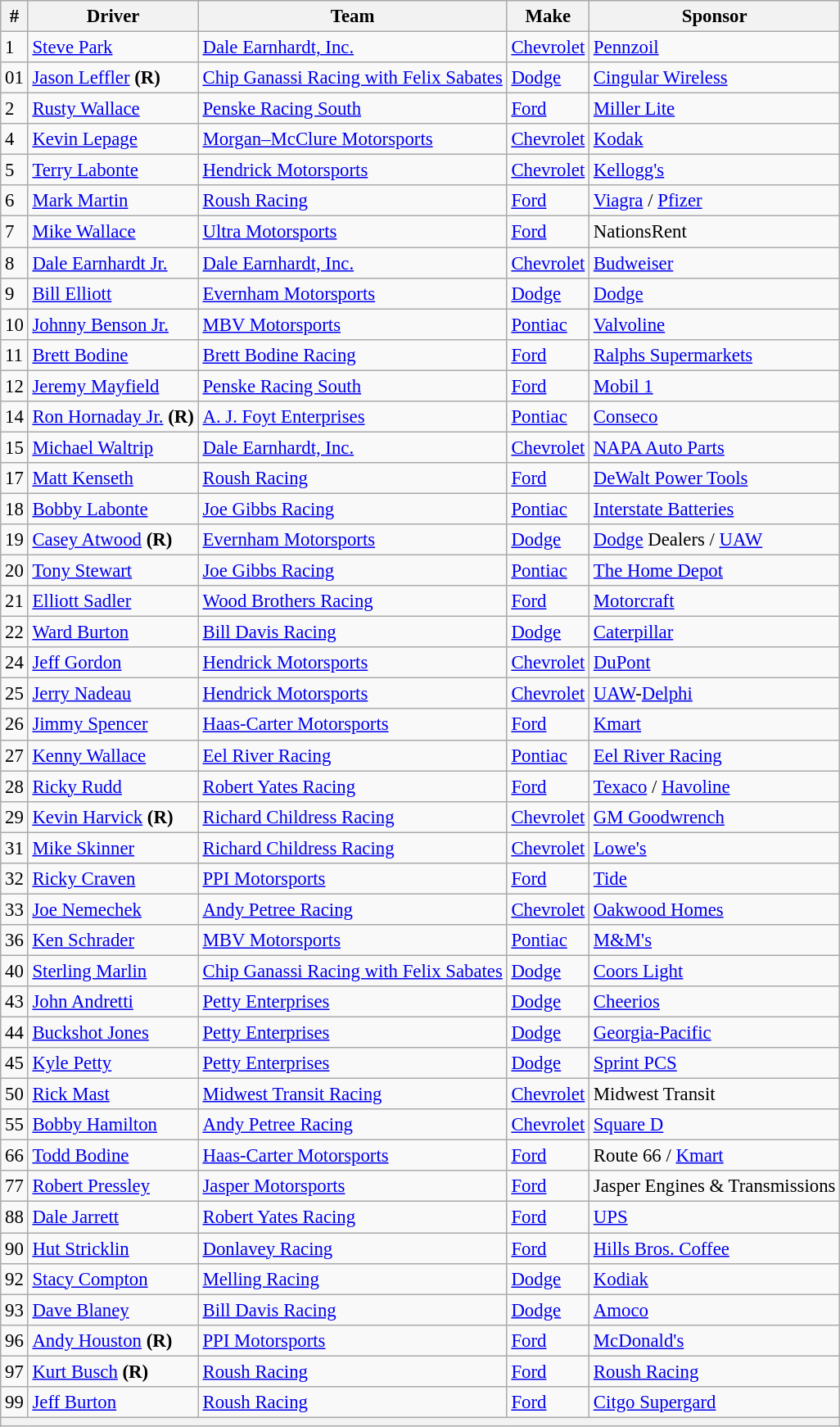<table class="wikitable" style="font-size:95%">
<tr>
<th>#</th>
<th>Driver</th>
<th>Team</th>
<th>Make</th>
<th>Sponsor</th>
</tr>
<tr>
<td>1</td>
<td><a href='#'>Steve Park</a></td>
<td><a href='#'>Dale Earnhardt, Inc.</a></td>
<td><a href='#'>Chevrolet</a></td>
<td><a href='#'>Pennzoil</a></td>
</tr>
<tr>
<td>01</td>
<td><a href='#'>Jason Leffler</a> <strong>(R)</strong></td>
<td><a href='#'>Chip Ganassi Racing with Felix Sabates</a></td>
<td><a href='#'>Dodge</a></td>
<td><a href='#'>Cingular Wireless</a></td>
</tr>
<tr>
<td>2</td>
<td><a href='#'>Rusty Wallace</a></td>
<td><a href='#'>Penske Racing South</a></td>
<td><a href='#'>Ford</a></td>
<td><a href='#'>Miller Lite</a></td>
</tr>
<tr>
<td>4</td>
<td><a href='#'>Kevin Lepage</a></td>
<td><a href='#'>Morgan–McClure Motorsports</a></td>
<td><a href='#'>Chevrolet</a></td>
<td><a href='#'>Kodak</a></td>
</tr>
<tr>
<td>5</td>
<td><a href='#'>Terry Labonte</a></td>
<td><a href='#'>Hendrick Motorsports</a></td>
<td><a href='#'>Chevrolet</a></td>
<td><a href='#'>Kellogg's</a></td>
</tr>
<tr>
<td>6</td>
<td><a href='#'>Mark Martin</a></td>
<td><a href='#'>Roush Racing</a></td>
<td><a href='#'>Ford</a></td>
<td><a href='#'>Viagra</a> / <a href='#'>Pfizer</a></td>
</tr>
<tr>
<td>7</td>
<td><a href='#'>Mike Wallace</a></td>
<td><a href='#'>Ultra Motorsports</a></td>
<td><a href='#'>Ford</a></td>
<td>NationsRent</td>
</tr>
<tr>
<td>8</td>
<td><a href='#'>Dale Earnhardt Jr.</a></td>
<td><a href='#'>Dale Earnhardt, Inc.</a></td>
<td><a href='#'>Chevrolet</a></td>
<td><a href='#'>Budweiser</a></td>
</tr>
<tr>
<td>9</td>
<td><a href='#'>Bill Elliott</a></td>
<td><a href='#'>Evernham Motorsports</a></td>
<td><a href='#'>Dodge</a></td>
<td><a href='#'>Dodge</a></td>
</tr>
<tr>
<td>10</td>
<td><a href='#'>Johnny Benson Jr.</a></td>
<td><a href='#'>MBV Motorsports</a></td>
<td><a href='#'>Pontiac</a></td>
<td><a href='#'>Valvoline</a></td>
</tr>
<tr>
<td>11</td>
<td><a href='#'>Brett Bodine</a></td>
<td><a href='#'>Brett Bodine Racing</a></td>
<td><a href='#'>Ford</a></td>
<td><a href='#'>Ralphs Supermarkets</a></td>
</tr>
<tr>
<td>12</td>
<td><a href='#'>Jeremy Mayfield</a></td>
<td><a href='#'>Penske Racing South</a></td>
<td><a href='#'>Ford</a></td>
<td><a href='#'>Mobil 1</a></td>
</tr>
<tr>
<td>14</td>
<td><a href='#'>Ron Hornaday Jr.</a> <strong>(R)</strong></td>
<td><a href='#'>A. J. Foyt Enterprises</a></td>
<td><a href='#'>Pontiac</a></td>
<td><a href='#'>Conseco</a></td>
</tr>
<tr>
<td>15</td>
<td><a href='#'>Michael Waltrip</a></td>
<td><a href='#'>Dale Earnhardt, Inc.</a></td>
<td><a href='#'>Chevrolet</a></td>
<td><a href='#'>NAPA Auto Parts</a></td>
</tr>
<tr>
<td>17</td>
<td><a href='#'>Matt Kenseth</a></td>
<td><a href='#'>Roush Racing</a></td>
<td><a href='#'>Ford</a></td>
<td><a href='#'>DeWalt Power Tools</a></td>
</tr>
<tr>
<td>18</td>
<td><a href='#'>Bobby Labonte</a></td>
<td><a href='#'>Joe Gibbs Racing</a></td>
<td><a href='#'>Pontiac</a></td>
<td><a href='#'>Interstate Batteries</a></td>
</tr>
<tr>
<td>19</td>
<td><a href='#'>Casey Atwood</a> <strong>(R)</strong></td>
<td><a href='#'>Evernham Motorsports</a></td>
<td><a href='#'>Dodge</a></td>
<td><a href='#'>Dodge</a> Dealers / <a href='#'>UAW</a></td>
</tr>
<tr>
<td>20</td>
<td><a href='#'>Tony Stewart</a></td>
<td><a href='#'>Joe Gibbs Racing</a></td>
<td><a href='#'>Pontiac</a></td>
<td><a href='#'>The Home Depot</a></td>
</tr>
<tr>
<td>21</td>
<td><a href='#'>Elliott Sadler</a></td>
<td><a href='#'>Wood Brothers Racing</a></td>
<td><a href='#'>Ford</a></td>
<td><a href='#'>Motorcraft</a></td>
</tr>
<tr>
<td>22</td>
<td><a href='#'>Ward Burton</a></td>
<td><a href='#'>Bill Davis Racing</a></td>
<td><a href='#'>Dodge</a></td>
<td><a href='#'>Caterpillar</a></td>
</tr>
<tr>
<td>24</td>
<td><a href='#'>Jeff Gordon</a></td>
<td><a href='#'>Hendrick Motorsports</a></td>
<td><a href='#'>Chevrolet</a></td>
<td><a href='#'>DuPont</a></td>
</tr>
<tr>
<td>25</td>
<td><a href='#'>Jerry Nadeau</a></td>
<td><a href='#'>Hendrick Motorsports</a></td>
<td><a href='#'>Chevrolet</a></td>
<td><a href='#'>UAW</a>-<a href='#'>Delphi</a></td>
</tr>
<tr>
<td>26</td>
<td><a href='#'>Jimmy Spencer</a></td>
<td><a href='#'>Haas-Carter Motorsports</a></td>
<td><a href='#'>Ford</a></td>
<td><a href='#'>Kmart</a></td>
</tr>
<tr>
<td>27</td>
<td><a href='#'>Kenny Wallace</a></td>
<td><a href='#'>Eel River Racing</a></td>
<td><a href='#'>Pontiac</a></td>
<td><a href='#'>Eel River Racing</a></td>
</tr>
<tr>
<td>28</td>
<td><a href='#'>Ricky Rudd</a></td>
<td><a href='#'>Robert Yates Racing</a></td>
<td><a href='#'>Ford</a></td>
<td><a href='#'>Texaco</a> / <a href='#'>Havoline</a></td>
</tr>
<tr>
<td>29</td>
<td><a href='#'>Kevin Harvick</a> <strong>(R)</strong></td>
<td><a href='#'>Richard Childress Racing</a></td>
<td><a href='#'>Chevrolet</a></td>
<td><a href='#'>GM Goodwrench</a></td>
</tr>
<tr>
<td>31</td>
<td><a href='#'>Mike Skinner</a></td>
<td><a href='#'>Richard Childress Racing</a></td>
<td><a href='#'>Chevrolet</a></td>
<td><a href='#'>Lowe's</a></td>
</tr>
<tr>
<td>32</td>
<td><a href='#'>Ricky Craven</a></td>
<td><a href='#'>PPI Motorsports</a></td>
<td><a href='#'>Ford</a></td>
<td><a href='#'>Tide</a></td>
</tr>
<tr>
<td>33</td>
<td><a href='#'>Joe Nemechek</a></td>
<td><a href='#'>Andy Petree Racing</a></td>
<td><a href='#'>Chevrolet</a></td>
<td><a href='#'>Oakwood Homes</a></td>
</tr>
<tr>
<td>36</td>
<td><a href='#'>Ken Schrader</a></td>
<td><a href='#'>MBV Motorsports</a></td>
<td><a href='#'>Pontiac</a></td>
<td><a href='#'>M&M's</a></td>
</tr>
<tr>
<td>40</td>
<td><a href='#'>Sterling Marlin</a></td>
<td><a href='#'>Chip Ganassi Racing with Felix Sabates</a></td>
<td><a href='#'>Dodge</a></td>
<td><a href='#'>Coors Light</a></td>
</tr>
<tr>
<td>43</td>
<td><a href='#'>John Andretti</a></td>
<td><a href='#'>Petty Enterprises</a></td>
<td><a href='#'>Dodge</a></td>
<td><a href='#'>Cheerios</a></td>
</tr>
<tr>
<td>44</td>
<td><a href='#'>Buckshot Jones</a></td>
<td><a href='#'>Petty Enterprises</a></td>
<td><a href='#'>Dodge</a></td>
<td><a href='#'>Georgia-Pacific</a></td>
</tr>
<tr>
<td>45</td>
<td><a href='#'>Kyle Petty</a></td>
<td><a href='#'>Petty Enterprises</a></td>
<td><a href='#'>Dodge</a></td>
<td><a href='#'>Sprint PCS</a></td>
</tr>
<tr>
<td>50</td>
<td><a href='#'>Rick Mast</a></td>
<td><a href='#'>Midwest Transit Racing</a></td>
<td><a href='#'>Chevrolet</a></td>
<td>Midwest Transit</td>
</tr>
<tr>
<td>55</td>
<td><a href='#'>Bobby Hamilton</a></td>
<td><a href='#'>Andy Petree Racing</a></td>
<td><a href='#'>Chevrolet</a></td>
<td><a href='#'>Square D</a></td>
</tr>
<tr>
<td>66</td>
<td><a href='#'>Todd Bodine</a></td>
<td><a href='#'>Haas-Carter Motorsports</a></td>
<td><a href='#'>Ford</a></td>
<td>Route 66 / <a href='#'>Kmart</a></td>
</tr>
<tr>
<td>77</td>
<td><a href='#'>Robert Pressley</a></td>
<td><a href='#'>Jasper Motorsports</a></td>
<td><a href='#'>Ford</a></td>
<td>Jasper Engines & Transmissions</td>
</tr>
<tr>
<td>88</td>
<td><a href='#'>Dale Jarrett</a></td>
<td><a href='#'>Robert Yates Racing</a></td>
<td><a href='#'>Ford</a></td>
<td><a href='#'>UPS</a></td>
</tr>
<tr>
<td>90</td>
<td><a href='#'>Hut Stricklin</a></td>
<td><a href='#'>Donlavey Racing</a></td>
<td><a href='#'>Ford</a></td>
<td><a href='#'>Hills Bros. Coffee</a></td>
</tr>
<tr>
<td>92</td>
<td><a href='#'>Stacy Compton</a></td>
<td><a href='#'>Melling Racing</a></td>
<td><a href='#'>Dodge</a></td>
<td><a href='#'>Kodiak</a></td>
</tr>
<tr>
<td>93</td>
<td><a href='#'>Dave Blaney</a></td>
<td><a href='#'>Bill Davis Racing</a></td>
<td><a href='#'>Dodge</a></td>
<td><a href='#'>Amoco</a></td>
</tr>
<tr>
<td>96</td>
<td><a href='#'>Andy Houston</a> <strong>(R)</strong></td>
<td><a href='#'>PPI Motorsports</a></td>
<td><a href='#'>Ford</a></td>
<td><a href='#'>McDonald's</a></td>
</tr>
<tr>
<td>97</td>
<td><a href='#'>Kurt Busch</a> <strong>(R)</strong></td>
<td><a href='#'>Roush Racing</a></td>
<td><a href='#'>Ford</a></td>
<td><a href='#'>Roush Racing</a></td>
</tr>
<tr>
<td>99</td>
<td><a href='#'>Jeff Burton</a></td>
<td><a href='#'>Roush Racing</a></td>
<td><a href='#'>Ford</a></td>
<td><a href='#'>Citgo Supergard</a></td>
</tr>
<tr>
<th colspan="5"></th>
</tr>
</table>
